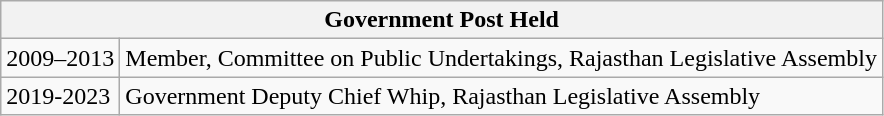<table class="wikitable">
<tr>
<th colspan=2>Government Post Held</th>
</tr>
<tr>
<td>2009–2013</td>
<td>Member, Committee on Public Undertakings, Rajasthan Legislative Assembly</td>
</tr>
<tr>
<td>2019-2023</td>
<td>Government Deputy Chief Whip, Rajasthan Legislative Assembly</td>
</tr>
</table>
